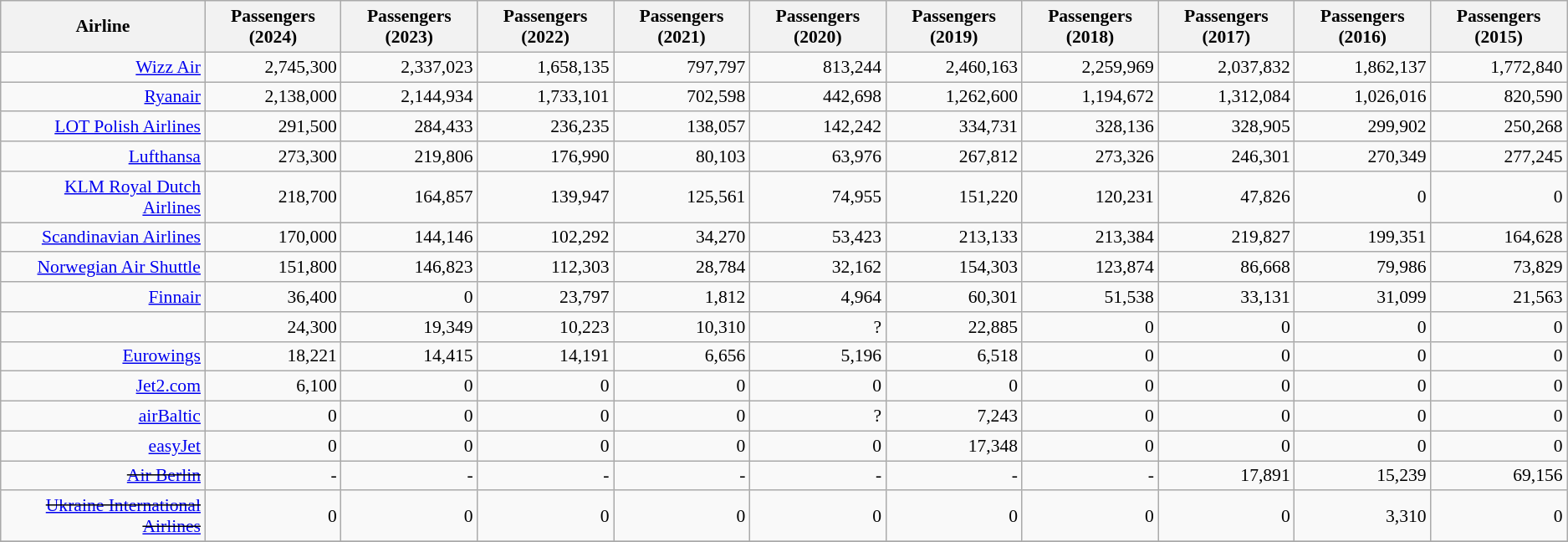<table class="wikitable sortable" style="font-size: 90%">
<tr align=right>
<th>Airline</th>
<th>Passengers (2024)</th>
<th>Passengers (2023)</th>
<th>Passengers (2022)</th>
<th>Passengers (2021)</th>
<th>Passengers (2020)</th>
<th>Passengers (2019)</th>
<th>Passengers (2018)</th>
<th>Passengers (2017)</th>
<th>Passengers (2016)</th>
<th>Passengers (2015)</th>
</tr>
<tr align=right>
<td><a href='#'>Wizz Air</a></td>
<td>2,745,300 </td>
<td>2,337,023 </td>
<td>1,658,135 </td>
<td>797,797 </td>
<td>813,244 </td>
<td>2,460,163 </td>
<td>2,259,969 </td>
<td>2,037,832 </td>
<td>1,862,137 </td>
<td>1,772,840</td>
</tr>
<tr align=right>
<td><a href='#'>Ryanair</a></td>
<td>2,138,000 </td>
<td>2,144,934 </td>
<td>1,733,101 </td>
<td>702,598 </td>
<td>442,698 </td>
<td>1,262,600 </td>
<td>1,194,672 </td>
<td>1,312,084 </td>
<td>1,026,016 </td>
<td>820,590</td>
</tr>
<tr align=right>
<td><a href='#'>LOT Polish Airlines</a></td>
<td>291,500 </td>
<td>284,433 </td>
<td>236,235 </td>
<td>138,057 </td>
<td>142,242 </td>
<td>334,731 </td>
<td>328,136 </td>
<td>328,905 </td>
<td>299,902 </td>
<td>250,268</td>
</tr>
<tr align=right>
<td><a href='#'>Lufthansa</a></td>
<td>273,300 </td>
<td>219,806 </td>
<td>176,990 </td>
<td>80,103 </td>
<td>63,976 </td>
<td>267,812 </td>
<td>273,326 </td>
<td>246,301 </td>
<td>270,349 </td>
<td>277,245</td>
</tr>
<tr align=right>
<td><a href='#'>KLM Royal Dutch Airlines</a></td>
<td>218,700 </td>
<td>164,857 </td>
<td>139,947 </td>
<td>125,561 </td>
<td>74,955 </td>
<td>151,220 </td>
<td>120,231 </td>
<td>47,826 </td>
<td>0</td>
<td>0</td>
</tr>
<tr align=right>
<td><a href='#'>Scandinavian Airlines</a></td>
<td>170,000 </td>
<td>144,146 </td>
<td>102,292 </td>
<td>34,270 </td>
<td>53,423 </td>
<td>213,133 </td>
<td>213,384 </td>
<td>219,827 </td>
<td>199,351 </td>
<td>164,628</td>
</tr>
<tr align=right>
<td><a href='#'>Norwegian Air Shuttle</a></td>
<td>151,800 </td>
<td>146,823 </td>
<td>112,303 </td>
<td>28,784 </td>
<td>32,162 </td>
<td>154,303 </td>
<td>123,874 </td>
<td>86,668 </td>
<td>79,986 </td>
<td>73,829</td>
</tr>
<tr align=right>
<td><a href='#'>Finnair</a></td>
<td>36,400 </td>
<td>0 </td>
<td>23,797 </td>
<td>1,812 </td>
<td>4,964 </td>
<td>60,301 </td>
<td>51,538 </td>
<td>33,131 </td>
<td>31,099 </td>
<td>21,563</td>
</tr>
<tr align=right>
<td></td>
<td>24,300 </td>
<td>19,349 </td>
<td>10,223 </td>
<td>10,310</td>
<td>? </td>
<td>22,885 </td>
<td>0</td>
<td>0</td>
<td>0</td>
<td>0</td>
</tr>
<tr align=right>
<td><a href='#'>Eurowings</a></td>
<td>18,221 </td>
<td>14,415 </td>
<td>14,191 </td>
<td>6,656 </td>
<td>5,196 </td>
<td>6,518 </td>
<td>0</td>
<td>0</td>
<td>0</td>
<td>0</td>
</tr>
<tr align=right>
<td><a href='#'>Jet2.com</a></td>
<td>6,100 </td>
<td>0</td>
<td>0</td>
<td>0</td>
<td>0</td>
<td>0</td>
<td>0</td>
<td>0</td>
<td>0</td>
<td>0</td>
</tr>
<tr align=right>
<td><a href='#'>airBaltic</a></td>
<td>0</td>
<td>0</td>
<td>0</td>
<td>0 </td>
<td>? </td>
<td>7,243 </td>
<td>0</td>
<td>0</td>
<td>0</td>
<td>0</td>
</tr>
<tr align=right>
<td><a href='#'>easyJet</a></td>
<td>0</td>
<td>0</td>
<td>0</td>
<td>0</td>
<td>0 </td>
<td>17,348 </td>
<td>0</td>
<td>0</td>
<td>0</td>
<td>0</td>
</tr>
<tr align=right>
<td><s><a href='#'>Air Berlin</a></s></td>
<td>-</td>
<td>-</td>
<td>-</td>
<td>-</td>
<td>-</td>
<td>-</td>
<td>-</td>
<td>17,891 </td>
<td>15,239 </td>
<td>69,156</td>
</tr>
<tr align=right>
<td><s><a href='#'>Ukraine International Airlines</a> </s></td>
<td>0</td>
<td>0</td>
<td>0</td>
<td>0</td>
<td>0</td>
<td>0</td>
<td>0</td>
<td>0</td>
<td>3,310 </td>
<td>0</td>
</tr>
<tr>
</tr>
</table>
